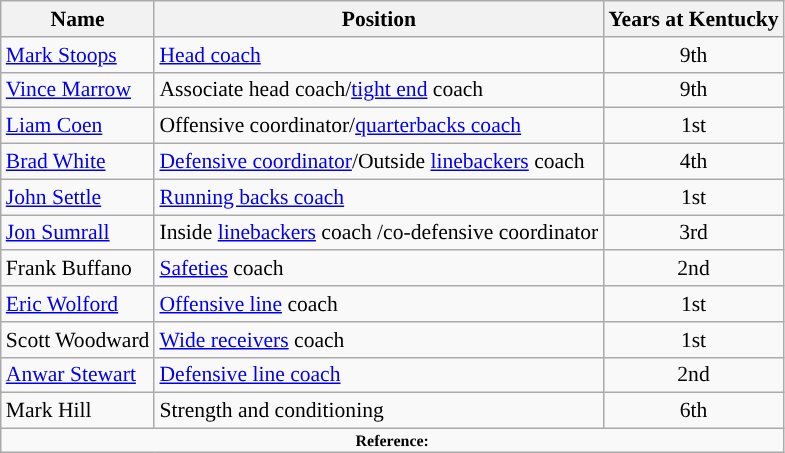<table class="wikitable" style="font-size:90%;">
<tr>
<th><strong>Name</strong></th>
<th><strong>Position</strong></th>
<th><strong>Years at Kentucky</strong></th>
</tr>
<tr>
<td><a href='#'>Mark Stoops</a></td>
<td><a href='#'>Head coach</a></td>
<td align=center>9th</td>
</tr>
<tr>
<td><a href='#'>Vince Marrow</a></td>
<td>Associate head coach/<a href='#'>tight end</a> coach</td>
<td align=center>9th</td>
</tr>
<tr>
<td><a href='#'>Liam Coen</a></td>
<td>Offensive coordinator/<a href='#'>quarterbacks coach</a></td>
<td align=center>1st</td>
</tr>
<tr>
<td><a href='#'>Brad White</a></td>
<td><a href='#'>Defensive coordinator</a>/Outside <a href='#'>linebackers</a> coach</td>
<td align=center>4th</td>
</tr>
<tr>
<td><a href='#'>John Settle</a></td>
<td><a href='#'>Running backs coach</a></td>
<td align=center>1st</td>
</tr>
<tr>
<td><a href='#'>Jon Sumrall</a></td>
<td>Inside <a href='#'>linebackers</a> coach /co-defensive coordinator</td>
<td align=center>3rd</td>
</tr>
<tr>
<td>Frank Buffano</td>
<td><a href='#'>Safeties</a> coach</td>
<td align=center>2nd</td>
</tr>
<tr>
<td><a href='#'>Eric Wolford</a></td>
<td><a href='#'>Offensive line</a> coach</td>
<td align=center>1st</td>
</tr>
<tr>
<td>Scott Woodward</td>
<td><a href='#'>Wide receivers</a> coach</td>
<td align=center>1st</td>
</tr>
<tr>
<td><a href='#'>Anwar Stewart</a></td>
<td><a href='#'>Defensive line coach</a></td>
<td align=center>2nd</td>
</tr>
<tr>
<td>Mark Hill</td>
<td>Strength and conditioning</td>
<td align=center>6th</td>
</tr>
<tr>
<td colspan="4"  style="font-size:8pt; text-align:center;"><strong>Reference:</strong></td>
</tr>
</table>
